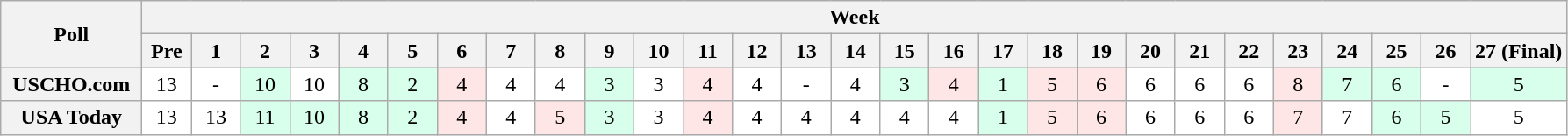<table class="wikitable" style="white-space:nowrap;">
<tr>
<th scope="col" width="100" rowspan="2">Poll</th>
<th colspan="28">Week</th>
</tr>
<tr>
<th scope="col" width="30">Pre</th>
<th scope="col" width="30">1</th>
<th scope="col" width="30">2</th>
<th scope="col" width="30">3</th>
<th scope="col" width="30">4</th>
<th scope="col" width="30">5</th>
<th scope="col" width="30">6</th>
<th scope="col" width="30">7</th>
<th scope="col" width="30">8</th>
<th scope="col" width="30">9</th>
<th scope="col" width="30">10</th>
<th scope="col" width="30">11</th>
<th scope="col" width="30">12</th>
<th scope="col" width="30">13</th>
<th scope="col" width="30">14</th>
<th scope="col" width="30">15</th>
<th scope="col" width="30">16</th>
<th scope="col" width="30">17</th>
<th scope="col" width="30">18</th>
<th scope="col" width="30">19</th>
<th scope="col" width="30">20</th>
<th scope="col" width="30">21</th>
<th scope="col" width="30">22</th>
<th scope="col" width="30">23</th>
<th scope="col" width="30">24</th>
<th scope="col" width="30">25</th>
<th scope="col" width="30">26</th>
<th scope="col" width="30">27 (Final)</th>
</tr>
<tr style="text-align:center;">
<th>USCHO.com</th>
<td bgcolor=FFFFFF>13</td>
<td bgcolor=FFFFFF>-</td>
<td bgcolor=D8FFEB>10</td>
<td bgcolor=FFFFFF>10</td>
<td bgcolor=D8FFEB>8 </td>
<td bgcolor=D8FFEB>2 </td>
<td bgcolor=FFE6E6>4 </td>
<td bgcolor=FFFFFF>4 </td>
<td bgcolor=FFFFFF>4</td>
<td bgcolor=D8FFEB>3 </td>
<td bgcolor=FFFFFF>3 </td>
<td bgcolor=FFE6E6>4 </td>
<td bgcolor=FFFFFF>4</td>
<td bgcolor=FFFFFF>-</td>
<td bgcolor=FFFFFF>4</td>
<td bgcolor=D8FFEB>3 </td>
<td bgcolor=FFE6E6>4 </td>
<td bgcolor=D8FFEB>1 </td>
<td bgcolor=FFE6E6>5</td>
<td bgcolor=FFE6E6>6</td>
<td bgcolor=FFFFFF>6</td>
<td bgcolor=FFFFFF>6</td>
<td bgcolor=FFFFFF>6</td>
<td bgcolor=FFE6E6>8</td>
<td bgcolor=D8FFEB>7</td>
<td bgcolor=D8FFEB>6</td>
<td bgcolor=FFFFFF>-</td>
<td bgcolor=D8FFEB>5</td>
</tr>
<tr style="text-align:center;">
<th>USA Today</th>
<td bgcolor=FFFFFF>13</td>
<td bgcolor=FFFFFF>13</td>
<td bgcolor=D8FFEB>11</td>
<td bgcolor=D8FFEB>10</td>
<td bgcolor=D8FFEB>8</td>
<td bgcolor=D8FFEB>2 </td>
<td bgcolor=FFE6E6>4 </td>
<td bgcolor=FFFFFF>4 </td>
<td bgcolor=FFE6E6>5</td>
<td bgcolor=D8FFEB>3</td>
<td bgcolor=FFFFFF>3 </td>
<td bgcolor=FFE6E6>4</td>
<td bgcolor=FFFFFF>4</td>
<td bgcolor=FFFFFF>4</td>
<td bgcolor=FFFFFF>4</td>
<td bgcolor=FFFFFF>4</td>
<td bgcolor=FFFFFF>4 </td>
<td bgcolor=D8FFEB>1 </td>
<td bgcolor=FFE6E6>5</td>
<td bgcolor=FFE6E6>6</td>
<td bgcolor=FFFFFF>6</td>
<td bgcolor=FFFFFF>6</td>
<td bgcolor=FFFFFF>6</td>
<td bgcolor=FFE6E6>7</td>
<td bgcolor=FFFFFF>7</td>
<td bgcolor=D8FFEB>6</td>
<td bgcolor=D8FFEB>5</td>
<td bgcolor=FFFFFF>5</td>
</tr>
</table>
